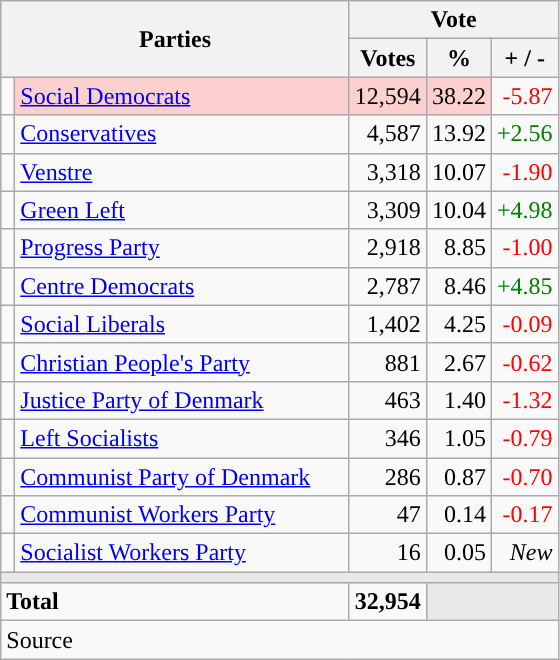<table class="wikitable" style="text-align:right;">
<tr>
<th style="text-align:centre;" rowspan="2" colspan="2" width="225">Parties</th>
<th colspan="3">Vote</th>
</tr>
<tr>
<th width="15">Votes</th>
<th width="15">%</th>
<th width="15">+ / -</th>
</tr>
<tr>
<td width="2" style="color:inherit;background:"></td>
<td bgcolor=#fbd0ce  align="left"><a href='#'>Social Democrats</a></td>
<td bgcolor=#fbd0ce>12,594</td>
<td bgcolor=#fbd0ce>38.22</td>
<td style=color:red;>-5.87</td>
</tr>
<tr>
<td width="2" style="color:inherit;background:"></td>
<td align="left"><a href='#'>Conservatives</a></td>
<td>4,587</td>
<td>13.92</td>
<td style=color:green;>+2.56</td>
</tr>
<tr>
<td width="2" style="color:inherit;background:"></td>
<td align="left"><a href='#'>Venstre</a></td>
<td>3,318</td>
<td>10.07</td>
<td style=color:red;>-1.90</td>
</tr>
<tr>
<td width="2" style="color:inherit;background:"></td>
<td align="left"><a href='#'>Green Left</a></td>
<td>3,309</td>
<td>10.04</td>
<td style=color:green;>+4.98</td>
</tr>
<tr>
<td width="2" style="color:inherit;background:"></td>
<td align="left"><a href='#'>Progress Party</a></td>
<td>2,918</td>
<td>8.85</td>
<td style=color:red;>-1.00</td>
</tr>
<tr>
<td width="2" style="color:inherit;background:"></td>
<td align="left"><a href='#'>Centre Democrats</a></td>
<td>2,787</td>
<td>8.46</td>
<td style=color:green;>+4.85</td>
</tr>
<tr>
<td width="2" style="color:inherit;background:"></td>
<td align="left"><a href='#'>Social Liberals</a></td>
<td>1,402</td>
<td>4.25</td>
<td style=color:red;>-0.09</td>
</tr>
<tr>
<td width="2" style="color:inherit;background:"></td>
<td align="left"><a href='#'>Christian People's Party</a></td>
<td>881</td>
<td>2.67</td>
<td style=color:red;>-0.62</td>
</tr>
<tr>
<td width="2" style="color:inherit;background:"></td>
<td align="left"><a href='#'>Justice Party of Denmark</a></td>
<td>463</td>
<td>1.40</td>
<td style=color:red;>-1.32</td>
</tr>
<tr>
<td width="2" style="color:inherit;background:"></td>
<td align="left"><a href='#'>Left Socialists</a></td>
<td>346</td>
<td>1.05</td>
<td style=color:red;>-0.79</td>
</tr>
<tr>
<td width="2" style="color:inherit;background:"></td>
<td align="left"><a href='#'>Communist Party of Denmark</a></td>
<td>286</td>
<td>0.87</td>
<td style=color:red;>-0.70</td>
</tr>
<tr>
<td width="2" style="color:inherit;background:"></td>
<td align="left"><a href='#'>Communist Workers Party</a></td>
<td>47</td>
<td>0.14</td>
<td style=color:red;>-0.17</td>
</tr>
<tr>
<td width="2" style="color:inherit;background:"></td>
<td align="left"><a href='#'>Socialist Workers Party</a></td>
<td>16</td>
<td>0.05</td>
<td><em>New</em></td>
</tr>
<tr>
<td colspan="7" bgcolor="#E9E9E9"></td>
</tr>
<tr>
<td align="left" colspan="2"><strong>Total</strong></td>
<td><strong>32,954</strong></td>
<td bgcolor="#E9E9E9" colspan="2"></td>
</tr>
<tr>
<td align="left" colspan="6">Source</td>
</tr>
</table>
